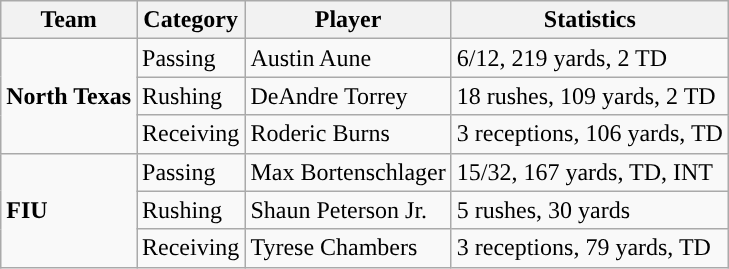<table class="wikitable" style="float: left;">
<tr>
<th>Team</th>
<th>Category</th>
<th>Player</th>
<th>Statistics</th>
</tr>
<tr>
<td rowspan=3><strong>North Texas</strong></td>
<td>Passing</td>
<td>Austin Aune</td>
<td>6/12, 219 yards, 2 TD</td>
</tr>
<tr>
<td>Rushing</td>
<td>DeAndre Torrey</td>
<td>18 rushes, 109 yards, 2 TD</td>
</tr>
<tr>
<td>Receiving</td>
<td>Roderic Burns</td>
<td>3 receptions, 106 yards, TD</td>
</tr>
<tr>
<td rowspan=3><strong>FIU</strong></td>
<td>Passing</td>
<td>Max Bortenschlager</td>
<td>15/32, 167 yards, TD, INT</td>
</tr>
<tr>
<td>Rushing</td>
<td>Shaun Peterson Jr.</td>
<td>5 rushes, 30 yards</td>
</tr>
<tr>
<td>Receiving</td>
<td>Tyrese Chambers</td>
<td>3 receptions, 79 yards, TD</td>
</tr>
</table>
